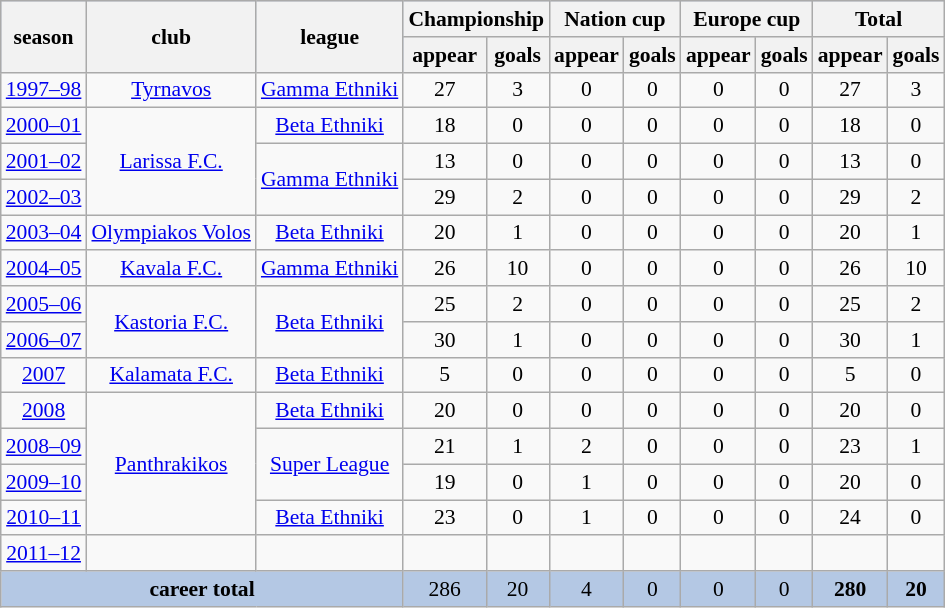<table class="wikitable" style="text-align:center; font-size:90%">
<tr style="background:#b4c8e4;">
<th rowspan=2>season</th>
<th rowspan=2>club</th>
<th rowspan=2>league</th>
<th colspan=2>Championship</th>
<th colspan=2>Nation cup</th>
<th colspan=2>Europe cup</th>
<th colspan=2>Total</th>
</tr>
<tr style="background:#b4c8e4;">
<th>appear</th>
<th>goals</th>
<th>appear</th>
<th>goals</th>
<th>appear</th>
<th>goals</th>
<th>appear</th>
<th>goals</th>
</tr>
<tr>
<td><a href='#'>1997–98</a></td>
<td><a href='#'>Tyrnavos</a></td>
<td><a href='#'>Gamma Ethniki</a></td>
<td>27</td>
<td>3</td>
<td>0</td>
<td>0</td>
<td>0</td>
<td>0</td>
<td>27</td>
<td>3</td>
</tr>
<tr>
<td><a href='#'>2000–01</a></td>
<td rowspan=3><a href='#'>Larissa F.C.</a></td>
<td><a href='#'>Beta Ethniki</a></td>
<td>18</td>
<td>0</td>
<td>0</td>
<td>0</td>
<td>0</td>
<td>0</td>
<td>18</td>
<td>0</td>
</tr>
<tr>
<td><a href='#'>2001–02</a></td>
<td rowspan=2><a href='#'>Gamma Ethniki</a></td>
<td>13</td>
<td>0</td>
<td>0</td>
<td>0</td>
<td>0</td>
<td>0</td>
<td>13</td>
<td>0</td>
</tr>
<tr>
<td><a href='#'>2002–03</a></td>
<td>29</td>
<td>2</td>
<td>0</td>
<td>0</td>
<td>0</td>
<td>0</td>
<td>29</td>
<td>2</td>
</tr>
<tr>
<td><a href='#'>2003–04</a></td>
<td><a href='#'>Olympiakos Volos</a></td>
<td><a href='#'>Beta Ethniki</a></td>
<td>20</td>
<td>1</td>
<td>0</td>
<td>0</td>
<td>0</td>
<td>0</td>
<td>20</td>
<td>1</td>
</tr>
<tr>
<td><a href='#'>2004–05</a></td>
<td><a href='#'>Kavala F.C.</a></td>
<td><a href='#'>Gamma Ethniki</a></td>
<td>26</td>
<td>10</td>
<td>0</td>
<td>0</td>
<td>0</td>
<td>0</td>
<td>26</td>
<td>10</td>
</tr>
<tr>
<td><a href='#'>2005–06</a></td>
<td rowspan=2><a href='#'>Kastoria F.C.</a></td>
<td rowspan=2><a href='#'>Beta Ethniki</a></td>
<td>25</td>
<td>2</td>
<td>0</td>
<td>0</td>
<td>0</td>
<td>0</td>
<td>25</td>
<td>2</td>
</tr>
<tr>
<td><a href='#'>2006–07</a></td>
<td>30</td>
<td>1</td>
<td>0</td>
<td>0</td>
<td>0</td>
<td>0</td>
<td>30</td>
<td>1</td>
</tr>
<tr>
<td><a href='#'>2007</a></td>
<td><a href='#'>Kalamata F.C.</a></td>
<td><a href='#'>Beta Ethniki</a></td>
<td>5</td>
<td>0</td>
<td>0</td>
<td>0</td>
<td>0</td>
<td>0</td>
<td>5</td>
<td>0</td>
</tr>
<tr>
<td><a href='#'>2008</a></td>
<td rowspan=4><a href='#'>Panthrakikos</a></td>
<td><a href='#'>Beta Ethniki</a></td>
<td>20</td>
<td>0</td>
<td>0</td>
<td>0</td>
<td>0</td>
<td>0</td>
<td>20</td>
<td>0</td>
</tr>
<tr>
<td><a href='#'>2008–09</a></td>
<td rowspan=2><a href='#'>Super League</a></td>
<td>21</td>
<td>1</td>
<td>2</td>
<td>0</td>
<td>0</td>
<td>0</td>
<td>23</td>
<td>1</td>
</tr>
<tr>
<td><a href='#'>2009–10</a></td>
<td>19</td>
<td>0</td>
<td>1</td>
<td>0</td>
<td>0</td>
<td>0</td>
<td>20</td>
<td>0</td>
</tr>
<tr>
<td><a href='#'>2010–11</a></td>
<td><a href='#'>Beta Ethniki</a></td>
<td>23</td>
<td>0</td>
<td>1</td>
<td>0</td>
<td>0</td>
<td>0</td>
<td>24</td>
<td>0</td>
</tr>
<tr>
<td><a href='#'>2011–12</a></td>
<td></td>
<td></td>
<td></td>
<td></td>
<td></td>
<td></td>
<td></td>
<td></td>
<td></td>
<td></td>
</tr>
<tr style="background:#b4c8e4;">
<td colspan=3><strong>career total</strong></td>
<td>286</td>
<td>20</td>
<td>4</td>
<td>0</td>
<td>0</td>
<td>0</td>
<td><strong>280</strong></td>
<td><strong>20</strong></td>
</tr>
</table>
